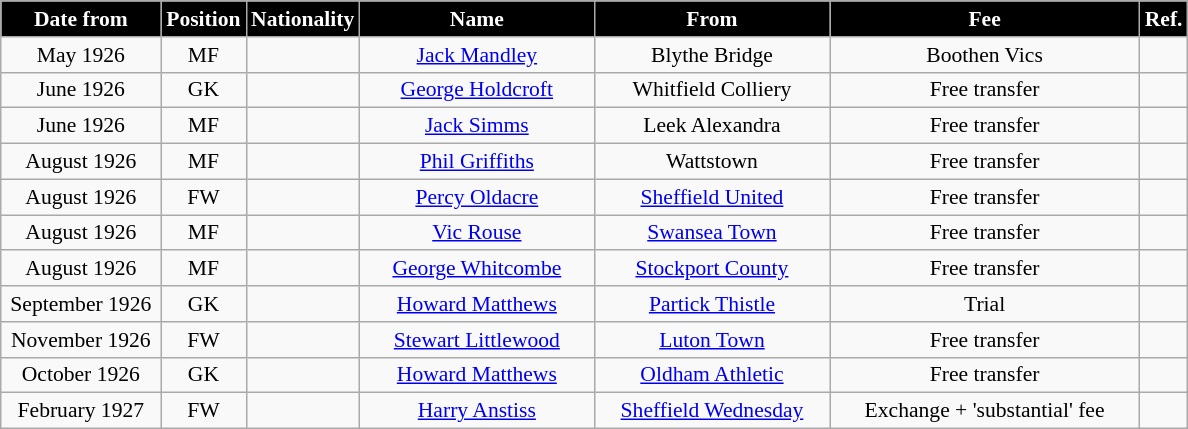<table class="wikitable" style="text-align:center; font-size:90%; ">
<tr>
<th style="background:#000000; color:white; width:100px;">Date from</th>
<th style="background:#000000; color:white; width:50px;">Position</th>
<th style="background:#000000; color:white; width:50px;">Nationality</th>
<th style="background:#000000; color:white; width:150px;">Name</th>
<th style="background:#000000; color:white; width:150px;">From</th>
<th style="background:#000000; color:white; width:200px;">Fee</th>
<th style="background:#000000; color:white; width:25px;">Ref.</th>
</tr>
<tr>
<td>May 1926</td>
<td>MF</td>
<td></td>
<td><a href='#'>Jack Mandley</a></td>
<td>Blythe Bridge</td>
<td>Boothen Vics</td>
<td></td>
</tr>
<tr>
<td>June 1926</td>
<td>GK</td>
<td></td>
<td><a href='#'>George Holdcroft</a></td>
<td>Whitfield Colliery</td>
<td>Free transfer</td>
<td></td>
</tr>
<tr>
<td>June 1926</td>
<td>MF</td>
<td></td>
<td><a href='#'>Jack Simms</a></td>
<td>Leek Alexandra</td>
<td>Free transfer</td>
<td></td>
</tr>
<tr>
<td>August 1926</td>
<td>MF</td>
<td></td>
<td><a href='#'>Phil Griffiths</a></td>
<td>Wattstown</td>
<td>Free transfer</td>
<td></td>
</tr>
<tr>
<td>August 1926</td>
<td>FW</td>
<td></td>
<td><a href='#'>Percy Oldacre</a></td>
<td><a href='#'>Sheffield United</a></td>
<td>Free transfer</td>
<td></td>
</tr>
<tr>
<td>August 1926</td>
<td>MF</td>
<td></td>
<td><a href='#'>Vic Rouse</a></td>
<td><a href='#'>Swansea Town</a></td>
<td>Free transfer</td>
<td></td>
</tr>
<tr>
<td>August 1926</td>
<td>MF</td>
<td></td>
<td><a href='#'>George Whitcombe</a></td>
<td><a href='#'>Stockport County</a></td>
<td>Free transfer</td>
<td></td>
</tr>
<tr>
<td>September 1926</td>
<td>GK</td>
<td></td>
<td><a href='#'>Howard Matthews</a></td>
<td> <a href='#'>Partick Thistle</a></td>
<td>Trial</td>
<td></td>
</tr>
<tr>
<td>November 1926</td>
<td>FW</td>
<td></td>
<td><a href='#'>Stewart Littlewood</a></td>
<td><a href='#'>Luton Town</a></td>
<td>Free transfer</td>
<td></td>
</tr>
<tr>
<td>October 1926</td>
<td>GK</td>
<td></td>
<td><a href='#'>Howard Matthews</a></td>
<td><a href='#'>Oldham Athletic</a></td>
<td>Free transfer</td>
<td></td>
</tr>
<tr>
<td>February 1927</td>
<td>FW</td>
<td></td>
<td><a href='#'>Harry Anstiss</a></td>
<td><a href='#'>Sheffield Wednesday</a></td>
<td>Exchange + 'substantial' fee</td>
<td></td>
</tr>
</table>
